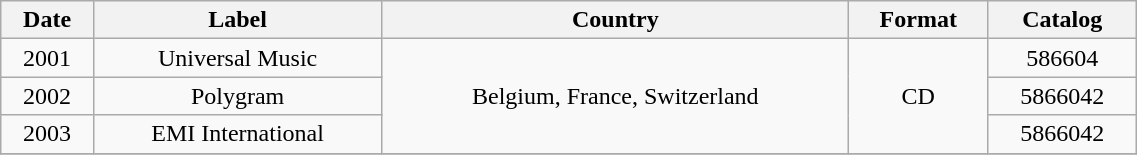<table class="wikitable" width="60%" border="1">
<tr>
<th>Date</th>
<th>Label</th>
<th>Country</th>
<th>Format</th>
<th>Catalog</th>
</tr>
<tr>
<td align=center>2001</td>
<td align=center>Universal Music</td>
<td rowspan=3 align=center>Belgium, France, Switzerland</td>
<td rowspan=3 align=center>CD</td>
<td align=center>586604</td>
</tr>
<tr>
<td align=center>2002</td>
<td align=center>Polygram</td>
<td align=center>5866042</td>
</tr>
<tr>
<td align=center>2003</td>
<td align=center>EMI International</td>
<td align=center>5866042</td>
</tr>
<tr>
</tr>
</table>
